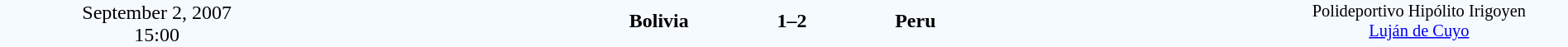<table style="width: 100%; background:#F5FAFF;" cellspacing="0">
<tr>
<td align=center rowspan=3 width=20%>September 2, 2007<br>15:00</td>
</tr>
<tr>
<td width=24% align=right><strong>Bolivia</strong></td>
<td align=center width=13%><strong>1–2</strong></td>
<td width=24%><strong>Peru</strong></td>
<td style=font-size:85% rowspan=3 valign=top align=center>Polideportivo Hipólito Irigoyen<br><a href='#'>Luján de Cuyo</a></td>
</tr>
<tr style=font-size:85%>
<td align=right valign=top></td>
<td></td>
<td></td>
</tr>
</table>
